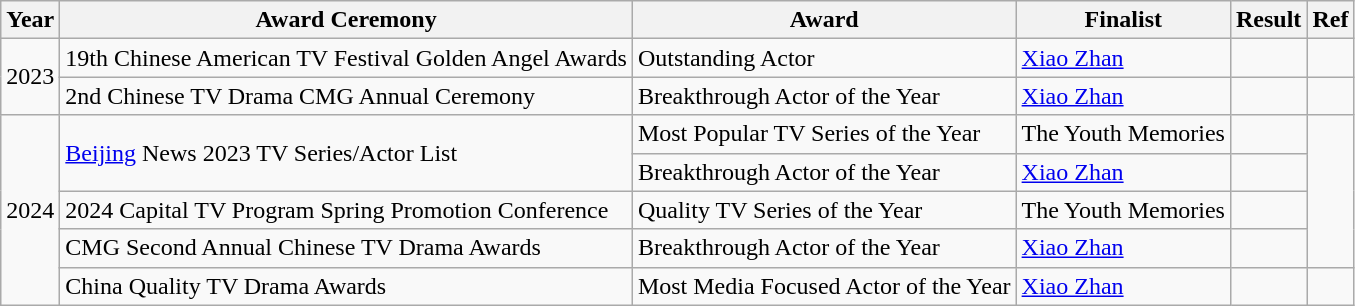<table class="wikitable">
<tr align=center>
<th>Year</th>
<th>Award Ceremony</th>
<th>Award</th>
<th>Finalist</th>
<th>Result</th>
<th>Ref</th>
</tr>
<tr>
<td rowspan="2">2023</td>
<td>19th Chinese American TV Festival Golden Angel Awards</td>
<td>Outstanding Actor</td>
<td><a href='#'>Xiao Zhan</a></td>
<td></td>
<td></td>
</tr>
<tr>
<td>2nd Chinese TV Drama CMG Annual Ceremony</td>
<td>Breakthrough Actor of the Year</td>
<td><a href='#'>Xiao Zhan</a></td>
<td></td>
<td><br></td>
</tr>
<tr>
<td rowspan="5">2024</td>
<td rowspan="2"><a href='#'>Beijing</a> News 2023 TV Series/Actor List</td>
<td>Most Popular TV Series of the Year</td>
<td>The Youth Memories</td>
<td></td>
</tr>
<tr>
<td>Breakthrough Actor of the Year</td>
<td><a href='#'>Xiao Zhan</a></td>
<td></td>
</tr>
<tr>
<td>2024 Capital TV Program Spring Promotion Conference</td>
<td>Quality TV Series of the Year</td>
<td>The Youth Memories</td>
<td></td>
</tr>
<tr>
<td>CMG Second Annual Chinese TV Drama Awards</td>
<td>Breakthrough Actor of the Year</td>
<td><a href='#'>Xiao Zhan</a></td>
<td></td>
</tr>
<tr>
<td>China Quality TV Drama Awards</td>
<td>Most Media Focused Actor of the Year</td>
<td><a href='#'>Xiao Zhan</a></td>
<td></td>
<td></td>
</tr>
</table>
